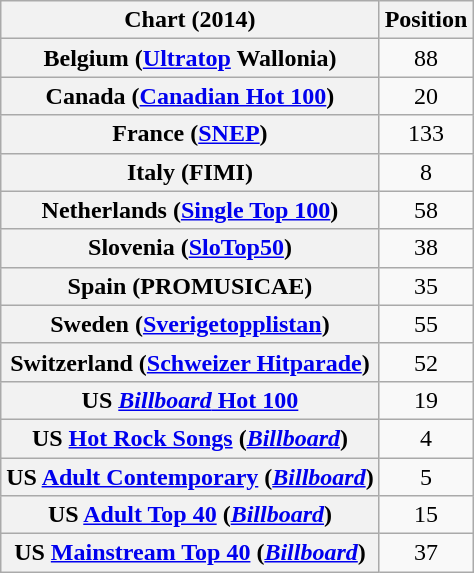<table class="wikitable sortable plainrowheaders" style="text-align:center;">
<tr>
<th>Chart (2014)</th>
<th>Position</th>
</tr>
<tr>
<th scope="row">Belgium (<a href='#'>Ultratop</a> Wallonia)</th>
<td style="text-align:center;">88</td>
</tr>
<tr>
<th scope="row">Canada (<a href='#'>Canadian Hot 100</a>)</th>
<td style="text-align:center;">20</td>
</tr>
<tr>
<th scope="row">France (<a href='#'>SNEP</a>)</th>
<td style="text-align:center;">133</td>
</tr>
<tr>
<th scope="row">Italy (FIMI)</th>
<td style="text-align:center;">8</td>
</tr>
<tr>
<th scope="row">Netherlands (<a href='#'>Single Top 100</a>)</th>
<td style="text-align:center;">58</td>
</tr>
<tr>
<th scope="row">Slovenia (<a href='#'>SloTop50</a>)</th>
<td align=center>38</td>
</tr>
<tr>
<th scope="row">Spain (PROMUSICAE)</th>
<td align=center>35</td>
</tr>
<tr>
<th scope="row">Sweden (<a href='#'>Sverigetopplistan</a>)</th>
<td style="text-align:center;">55</td>
</tr>
<tr>
<th scope="row">Switzerland (<a href='#'>Schweizer Hitparade</a>)</th>
<td align=center>52</td>
</tr>
<tr>
<th scope="row">US <a href='#'><em>Billboard</em> Hot 100</a></th>
<td style="text-align:center;">19</td>
</tr>
<tr>
<th scope="row">US <a href='#'>Hot Rock Songs</a> (<em><a href='#'>Billboard</a></em>)</th>
<td style="text-align:center;">4</td>
</tr>
<tr>
<th scope="row">US <a href='#'>Adult Contemporary</a> (<em><a href='#'>Billboard</a></em>)</th>
<td style="text-align:center;">5</td>
</tr>
<tr>
<th scope="row">US <a href='#'>Adult Top 40</a> (<em><a href='#'>Billboard</a></em>)</th>
<td style="text-align:center;">15</td>
</tr>
<tr>
<th scope="row">US <a href='#'>Mainstream Top 40</a> (<em><a href='#'>Billboard</a></em>)</th>
<td style="text-align:center;">37</td>
</tr>
</table>
